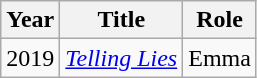<table class="wikitable">
<tr>
<th>Year</th>
<th>Title</th>
<th>Role</th>
</tr>
<tr>
<td>2019</td>
<td><em><a href='#'>Telling Lies</a></em></td>
<td>Emma</td>
</tr>
</table>
